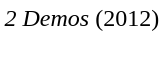<table class="mw-collapsible mw-collapsed collapsible collapsed" style="text-align:left; background-color:white;">
<tr>
<td><em>2 Demos</em> (2012)</td>
</tr>
<tr>
<td><br></td>
</tr>
</table>
